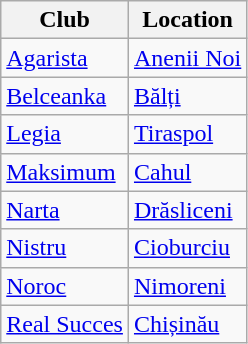<table class="wikitable sortable">
<tr>
<th>Club</th>
<th>Location</th>
</tr>
<tr>
<td><a href='#'>Agarista</a></td>
<td><a href='#'>Anenii Noi</a></td>
</tr>
<tr>
<td><a href='#'>Belceanka</a></td>
<td><a href='#'>Bălți</a></td>
</tr>
<tr>
<td><a href='#'>Legia</a></td>
<td><a href='#'>Tiraspol</a></td>
</tr>
<tr>
<td><a href='#'>Maksimum</a></td>
<td><a href='#'>Cahul</a></td>
</tr>
<tr>
<td><a href='#'>Narta</a></td>
<td><a href='#'>Drăsliceni</a></td>
</tr>
<tr>
<td><a href='#'>Nistru</a></td>
<td><a href='#'>Cioburciu</a></td>
</tr>
<tr>
<td><a href='#'>Noroc</a></td>
<td><a href='#'>Nimoreni</a></td>
</tr>
<tr>
<td><a href='#'>Real Succes</a></td>
<td><a href='#'>Chișinău</a></td>
</tr>
</table>
